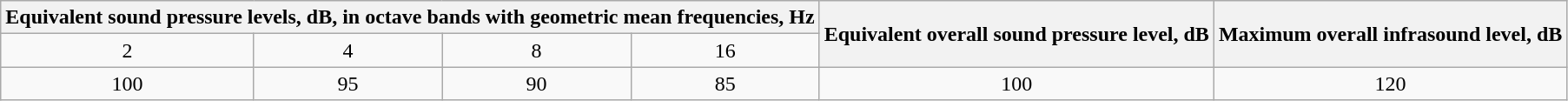<table class="wikitable collapsible collapsed" style="text-align:center">
<tr>
<th colspan="4">Equivalent sound pressure levels, dB, in octave bands with geometric mean frequencies, Hz</th>
<th rowspan="2">Equivalent overall sound pressure level, dB</th>
<th rowspan="2">Maximum overall infrasound level, dB</th>
</tr>
<tr>
<td>2</td>
<td>4</td>
<td>8</td>
<td>16</td>
</tr>
<tr>
<td>100</td>
<td>95</td>
<td>90</td>
<td>85</td>
<td>100</td>
<td>120</td>
</tr>
</table>
